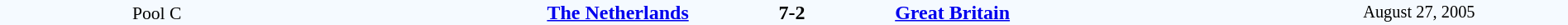<table style="width: 100%; background:#F5FAFF;" cellspacing="0">
<tr>
<td align=center rowspan=3 width=20% style=font-size:90%>Pool C</td>
</tr>
<tr>
<td width=24% align=right><strong><a href='#'>The Netherlands</a></strong></td>
<td align=center width=13%><strong>7-2</strong></td>
<td width=24%><strong><a href='#'>Great Britain</a></strong></td>
<td style=font-size:85% rowspan=3 align=center>August 27, 2005</td>
</tr>
</table>
